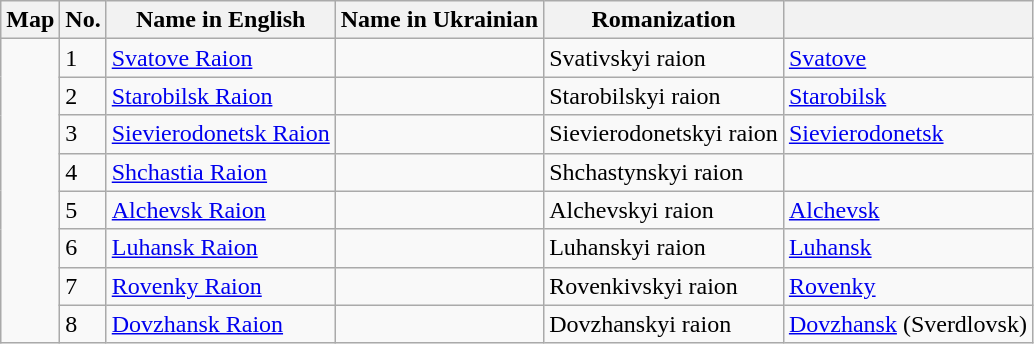<table class=wikitable>
<tr>
<th>Map</th>
<th>No.</th>
<th>Name in English</th>
<th>Name in Ukrainian</th>
<th>Romanization</th>
<th></th>
</tr>
<tr>
<td rowspan=8 align=left><strong><div></div></strong></td>
<td>1</td>
<td><a href='#'>Svatove Raion</a></td>
<td></td>
<td>Svativskyi raion</td>
<td><a href='#'>Svatove</a></td>
</tr>
<tr>
<td>2</td>
<td><a href='#'>Starobilsk Raion</a></td>
<td></td>
<td>Starobilskyi raion</td>
<td><a href='#'>Starobilsk</a></td>
</tr>
<tr>
<td>3</td>
<td><a href='#'>Sievierodonetsk Raion</a></td>
<td></td>
<td>Sievierodonetskyi raion</td>
<td><a href='#'>Sievierodonetsk</a></td>
</tr>
<tr>
<td>4</td>
<td><a href='#'>Shchastia Raion</a></td>
<td></td>
<td>Shchastynskyi raion</td>
<td></td>
</tr>
<tr>
<td>5</td>
<td><a href='#'>Alchevsk Raion</a></td>
<td></td>
<td>Alchevskyi raion</td>
<td><a href='#'>Alchevsk</a></td>
</tr>
<tr>
<td>6</td>
<td><a href='#'>Luhansk Raion</a></td>
<td></td>
<td>Luhanskyi raion</td>
<td><a href='#'>Luhansk</a></td>
</tr>
<tr>
<td>7</td>
<td><a href='#'>Rovenky Raion</a></td>
<td></td>
<td>Rovenkivskyi raion</td>
<td><a href='#'>Rovenky</a></td>
</tr>
<tr>
<td>8</td>
<td><a href='#'>Dovzhansk Raion</a></td>
<td></td>
<td>Dovzhanskyi raion</td>
<td><a href='#'>Dovzhansk</a> (Sverdlovsk)</td>
</tr>
</table>
